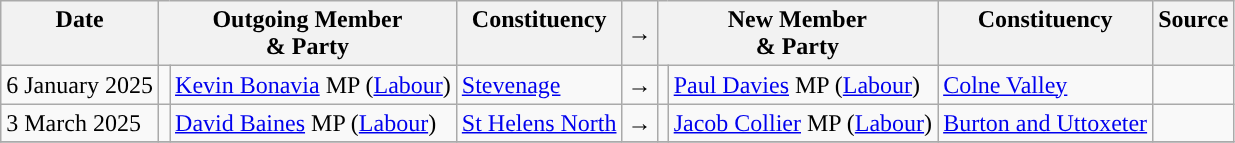<table class="wikitable">
<tr>
<th valign="top">Date</th>
<th colspan="2" valign="top">Outgoing Member<br>& Party</th>
<th valign="top">Constituency</th>
<th>→</th>
<th colspan="2" valign="top">New Member<br>& Party</th>
<th valign="top">Constituency</th>
<th valign="top">Source</th>
</tr>
<tr>
<td nowrap>6 January 2025</td>
<td style="color:inherit;background:"></td>
<td><a href='#'>Kevin Bonavia</a> MP (<a href='#'>Labour</a>)</td>
<td><a href='#'>Stevenage</a></td>
<td>→</td>
<td style="color:inherit;background:"></td>
<td><a href='#'>Paul Davies</a> MP (<a href='#'>Labour</a>)</td>
<td><a href='#'>Colne Valley</a></td>
<td></td>
</tr>
<tr>
<td nowrap>3 March 2025</td>
<td style="color:inherit;background:"></td>
<td><a href='#'>David Baines</a> MP (<a href='#'>Labour</a>)</td>
<td><a href='#'>St Helens North</a></td>
<td>→</td>
<td style="color:inherit;background:"></td>
<td><a href='#'>Jacob Collier</a> MP (<a href='#'>Labour</a>)</td>
<td><a href='#'>Burton and Uttoxeter</a></td>
<td></td>
</tr>
<tr>
</tr>
</table>
